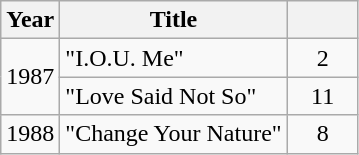<table class="wikitable">
<tr>
<th>Year</th>
<th>Title</th>
<th width="40"></th>
</tr>
<tr>
<td rowspan=2>1987</td>
<td>"I.O.U. Me"</td>
<td style="text-align:center;">2</td>
</tr>
<tr>
<td>"Love Said Not So"</td>
<td style="text-align:center;">11</td>
</tr>
<tr>
<td>1988</td>
<td>"Change Your Nature"</td>
<td style="text-align:center;">8</td>
</tr>
</table>
